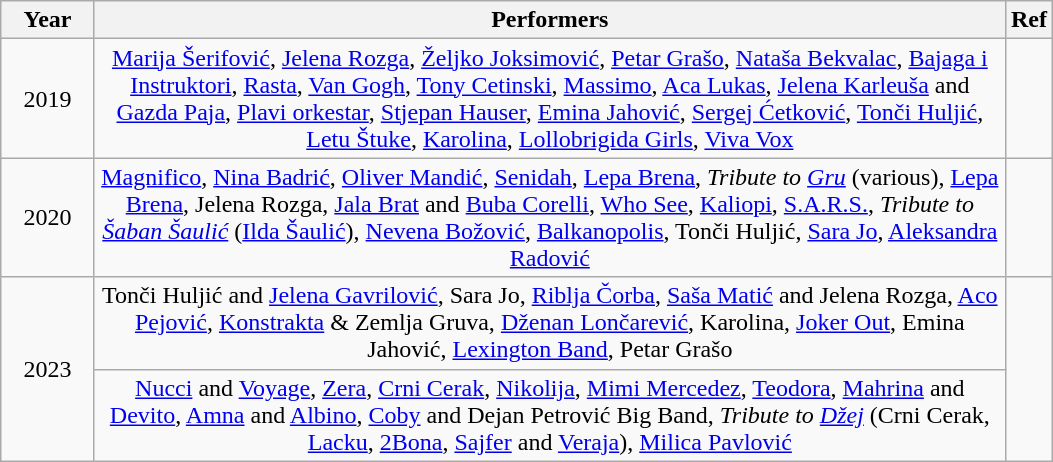<table class="wikitable" style="text-align:center">
<tr>
<th width=55>Year</th>
<th width=600>Performers</th>
<th>Ref</th>
</tr>
<tr>
<td>2019</td>
<td><a href='#'>Marija Šerifović</a>, <a href='#'>Jelena Rozga</a>, <a href='#'>Željko Joksimović</a>, <a href='#'>Petar Grašo</a>, <a href='#'>Nataša Bekvalac</a>, <a href='#'>Bajaga i Instruktori</a>, <a href='#'>Rasta</a>, <a href='#'>Van Gogh</a>, <a href='#'>Tony Cetinski</a>, <a href='#'>Massimo</a>, <a href='#'>Aca Lukas</a>, <a href='#'>Jelena Karleuša</a> and <a href='#'>Gazda Paja</a>, <a href='#'>Plavi orkestar</a>, <a href='#'>Stjepan Hauser</a>, <a href='#'>Emina Jahović</a>, <a href='#'>Sergej Ćetković</a>, <a href='#'>Tonči Huljić</a>, <a href='#'>Letu Štuke</a>, <a href='#'>Karolina</a>, <a href='#'>Lollobrigida Girls</a>, <a href='#'>Viva Vox</a></td>
<td></td>
</tr>
<tr>
<td>2020</td>
<td><a href='#'>Magnifico</a>, <a href='#'>Nina Badrić</a>, <a href='#'>Oliver Mandić</a>, <a href='#'>Senidah</a>, <a href='#'>Lepa Brena</a>, <em>Tribute to <a href='#'>Gru</a></em> (various), <a href='#'>Lepa Brena</a>, Jelena Rozga, <a href='#'>Jala Brat</a> and <a href='#'>Buba Corelli</a>, <a href='#'>Who See</a>, <a href='#'>Kaliopi</a>, <a href='#'>S.A.R.S.</a>, <em>Tribute to <a href='#'>Šaban Šaulić</a></em> (<a href='#'>Ilda Šaulić</a>), <a href='#'>Nevena Božović</a>, <a href='#'>Balkanopolis</a>, Tonči Huljić, <a href='#'>Sara Jo</a>, <a href='#'>Aleksandra Radović</a></td>
<td></td>
</tr>
<tr>
<td rowspan="2">2023</td>
<td>Tonči Huljić and <a href='#'>Jelena Gavrilović</a>, Sara Jo, <a href='#'>Riblja Čorba</a>, <a href='#'>Saša Matić</a> and Jelena Rozga, <a href='#'>Aco Pejović</a>, <a href='#'>Konstrakta</a> & Zemlja Gruva, <a href='#'>Dženan Lončarević</a>, Karolina, <a href='#'>Joker Out</a>, Emina Jahović, <a href='#'>Lexington Band</a>, Petar Grašo</td>
<td rowspan="2"></td>
</tr>
<tr>
<td><a href='#'>Nucci</a> and <a href='#'>Voyage</a>, <a href='#'>Zera</a>, <a href='#'>Crni Cerak</a>, <a href='#'>Nikolija</a>, <a href='#'>Mimi Mercedez</a>, <a href='#'>Teodora</a>, <a href='#'>Mahrina</a> and <a href='#'>Devito</a>, <a href='#'>Amna</a> and <a href='#'>Albino</a>, <a href='#'>Coby</a> and Dejan Petrović Big Band, <em>Tribute to <a href='#'>Džej</a></em> (Crni Cerak, <a href='#'>Lacku</a>, <a href='#'>2Bona</a>, <a href='#'>Sajfer</a> and <a href='#'>Veraja</a>), <a href='#'>Milica Pavlović</a></td>
</tr>
</table>
